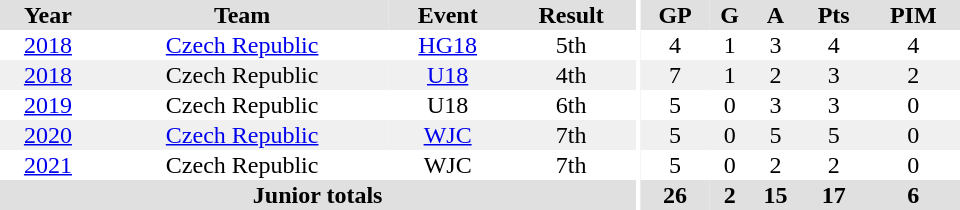<table border="0" cellpadding="1" cellspacing="0" ID="Table3" style="text-align:center; width:40em">
<tr ALIGN="center" bgcolor="#e0e0e0">
<th>Year</th>
<th>Team</th>
<th>Event</th>
<th>Result</th>
<th rowspan="99" bgcolor="#ffffff"></th>
<th>GP</th>
<th>G</th>
<th>A</th>
<th>Pts</th>
<th>PIM</th>
</tr>
<tr>
<td><a href='#'>2018</a></td>
<td><a href='#'>Czech Republic</a></td>
<td><a href='#'>HG18</a></td>
<td>5th</td>
<td>4</td>
<td>1</td>
<td>3</td>
<td>4</td>
<td>4</td>
</tr>
<tr bgcolor="#f0f0f0">
<td><a href='#'>2018</a></td>
<td>Czech Republic</td>
<td><a href='#'>U18</a></td>
<td>4th</td>
<td>7</td>
<td>1</td>
<td>2</td>
<td>3</td>
<td>2</td>
</tr>
<tr>
<td><a href='#'>2019</a></td>
<td>Czech Republic</td>
<td>U18</td>
<td>6th</td>
<td>5</td>
<td>0</td>
<td>3</td>
<td>3</td>
<td>0</td>
</tr>
<tr bgcolor="#f0f0f0">
<td><a href='#'>2020</a></td>
<td><a href='#'>Czech Republic</a></td>
<td><a href='#'>WJC</a></td>
<td>7th</td>
<td>5</td>
<td>0</td>
<td>5</td>
<td>5</td>
<td>0</td>
</tr>
<tr>
<td><a href='#'>2021</a></td>
<td>Czech Republic</td>
<td>WJC</td>
<td>7th</td>
<td>5</td>
<td>0</td>
<td>2</td>
<td>2</td>
<td>0</td>
</tr>
<tr ALIGN="center" bgcolor="#e0e0e0">
<th colspan=4>Junior totals</th>
<th>26</th>
<th>2</th>
<th>15</th>
<th>17</th>
<th>6</th>
</tr>
</table>
